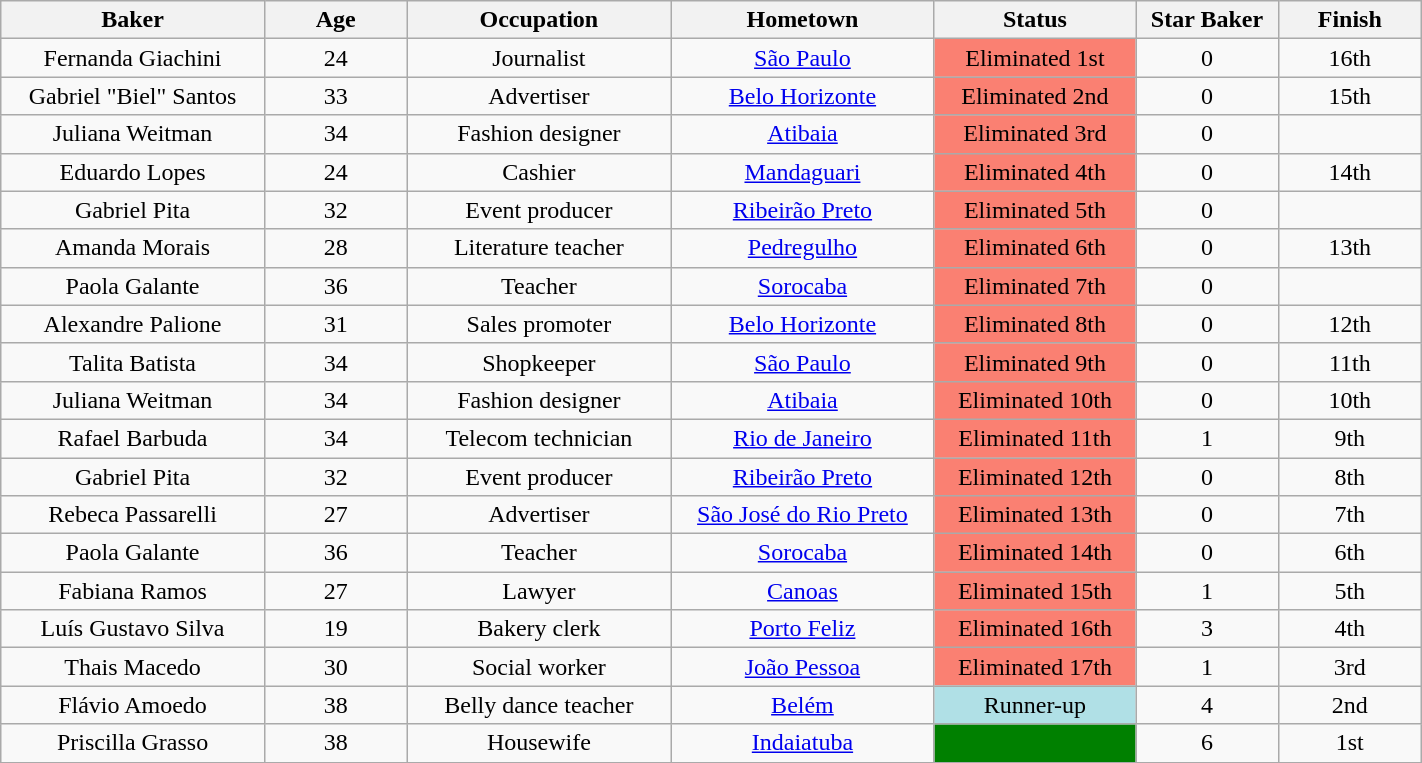<table class="wikitable" style="text-align:center; font-size:100%; width: 75%">
<tr>
<th width="14.4%">Baker</th>
<th width="07.8%">Age</th>
<th width="14.4%">Occupation</th>
<th width="14.4%">Hometown</th>
<th width="11.0%">Status</th>
<th width="07.8%">Star Baker</th>
<th width="07.8%">Finish</th>
</tr>
<tr>
<td>Fernanda Giachini</td>
<td>24</td>
<td>Journalist</td>
<td><a href='#'>São Paulo</a></td>
<td bgcolor=FA8072>Eliminated 1st</td>
<td>0</td>
<td>16th</td>
</tr>
<tr>
<td>Gabriel "Biel" Santos</td>
<td>33</td>
<td>Advertiser</td>
<td><a href='#'>Belo Horizonte</a></td>
<td bgcolor=FA8072>Eliminated 2nd</td>
<td>0</td>
<td>15th</td>
</tr>
<tr>
<td>Juliana Weitman</td>
<td>34</td>
<td>Fashion designer</td>
<td><a href='#'>Atibaia</a></td>
<td bgcolor=FA8072>Eliminated 3rd</td>
<td>0</td>
<td></td>
</tr>
<tr>
<td>Eduardo Lopes</td>
<td>24</td>
<td>Cashier</td>
<td><a href='#'>Mandaguari</a></td>
<td bgcolor=FA8072>Eliminated 4th</td>
<td>0</td>
<td>14th</td>
</tr>
<tr>
<td>Gabriel Pita</td>
<td>32</td>
<td>Event producer</td>
<td><a href='#'>Ribeirão Preto</a></td>
<td bgcolor=FA8072>Eliminated 5th</td>
<td>0</td>
<td></td>
</tr>
<tr>
<td>Amanda Morais</td>
<td>28</td>
<td>Literature teacher</td>
<td><a href='#'>Pedregulho</a></td>
<td bgcolor=FA8072>Eliminated 6th</td>
<td>0</td>
<td>13th</td>
</tr>
<tr>
<td>Paola Galante</td>
<td>36</td>
<td>Teacher</td>
<td><a href='#'>Sorocaba</a></td>
<td bgcolor=FA8072>Eliminated 7th</td>
<td>0</td>
<td></td>
</tr>
<tr>
<td>Alexandre Palione</td>
<td>31</td>
<td>Sales promoter</td>
<td><a href='#'>Belo Horizonte</a></td>
<td bgcolor=FA8072>Eliminated 8th</td>
<td>0</td>
<td>12th</td>
</tr>
<tr>
<td>Talita Batista</td>
<td>34</td>
<td>Shopkeeper</td>
<td><a href='#'>São Paulo</a></td>
<td bgcolor=FA8072>Eliminated 9th</td>
<td>0</td>
<td>11th</td>
</tr>
<tr>
<td>Juliana Weitman</td>
<td>34</td>
<td>Fashion designer</td>
<td><a href='#'>Atibaia</a></td>
<td bgcolor=FA8072>Eliminated 10th</td>
<td>0</td>
<td>10th</td>
</tr>
<tr>
<td>Rafael Barbuda</td>
<td>34</td>
<td>Telecom technician</td>
<td><a href='#'>Rio de Janeiro</a></td>
<td bgcolor=FA8072>Eliminated 11th</td>
<td>1</td>
<td>9th</td>
</tr>
<tr>
<td>Gabriel Pita</td>
<td>32</td>
<td>Event producer</td>
<td><a href='#'>Ribeirão Preto</a></td>
<td bgcolor=FA8072>Eliminated 12th</td>
<td>0</td>
<td>8th</td>
</tr>
<tr>
<td>Rebeca Passarelli</td>
<td>27</td>
<td>Advertiser</td>
<td><a href='#'>São José do Rio Preto</a></td>
<td bgcolor=FA8072>Eliminated 13th</td>
<td>0</td>
<td>7th</td>
</tr>
<tr>
<td>Paola Galante</td>
<td>36</td>
<td>Teacher</td>
<td><a href='#'>Sorocaba</a></td>
<td bgcolor=FA8072>Eliminated 14th</td>
<td>0</td>
<td>6th</td>
</tr>
<tr>
<td>Fabiana Ramos</td>
<td>27</td>
<td>Lawyer</td>
<td><a href='#'>Canoas</a></td>
<td bgcolor=FA8072>Eliminated 15th</td>
<td>1</td>
<td>5th</td>
</tr>
<tr>
<td>Luís Gustavo Silva</td>
<td>19</td>
<td>Bakery clerk</td>
<td><a href='#'>Porto Feliz</a></td>
<td bgcolor=FA8072>Eliminated 16th</td>
<td>3</td>
<td>4th</td>
</tr>
<tr>
<td>Thais Macedo</td>
<td>30</td>
<td>Social worker</td>
<td><a href='#'>João Pessoa</a></td>
<td bgcolor=FA8072>Eliminated 17th</td>
<td>1</td>
<td>3rd</td>
</tr>
<tr>
<td>Flávio Amoedo</td>
<td>38</td>
<td>Belly dance teacher</td>
<td><a href='#'>Belém</a></td>
<td bgcolor=B0E0E6>Runner-up</td>
<td>4</td>
<td>2nd</td>
</tr>
<tr>
<td>Priscilla Grasso</td>
<td>38</td>
<td>Housewife</td>
<td><a href='#'>Indaiatuba</a></td>
<td bgcolor=008000></td>
<td>6</td>
<td>1st</td>
</tr>
<tr>
</tr>
</table>
